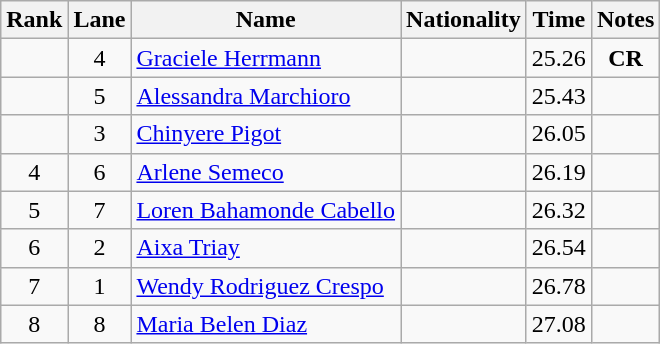<table class="wikitable sortable" style="text-align:center">
<tr>
<th>Rank</th>
<th>Lane</th>
<th>Name</th>
<th>Nationality</th>
<th>Time</th>
<th>Notes</th>
</tr>
<tr>
<td></td>
<td>4</td>
<td align=left><a href='#'>Graciele Herrmann</a></td>
<td align=left></td>
<td>25.26</td>
<td><strong>CR</strong></td>
</tr>
<tr>
<td></td>
<td>5</td>
<td align=left><a href='#'>Alessandra Marchioro</a></td>
<td align=left></td>
<td>25.43</td>
<td></td>
</tr>
<tr>
<td></td>
<td>3</td>
<td align=left><a href='#'>Chinyere Pigot</a></td>
<td align=left></td>
<td>26.05</td>
<td></td>
</tr>
<tr>
<td>4</td>
<td>6</td>
<td align=left><a href='#'>Arlene Semeco</a></td>
<td align=left></td>
<td>26.19</td>
<td></td>
</tr>
<tr>
<td>5</td>
<td>7</td>
<td align=left><a href='#'>Loren Bahamonde Cabello</a></td>
<td align=left></td>
<td>26.32</td>
<td></td>
</tr>
<tr>
<td>6</td>
<td>2</td>
<td align=left><a href='#'>Aixa Triay</a></td>
<td align=left></td>
<td>26.54</td>
<td></td>
</tr>
<tr>
<td>7</td>
<td>1</td>
<td align=left><a href='#'>Wendy Rodriguez Crespo</a></td>
<td align=left></td>
<td>26.78</td>
<td></td>
</tr>
<tr>
<td>8</td>
<td>8</td>
<td align=left><a href='#'>Maria Belen Diaz</a></td>
<td align=left></td>
<td>27.08</td>
<td></td>
</tr>
</table>
